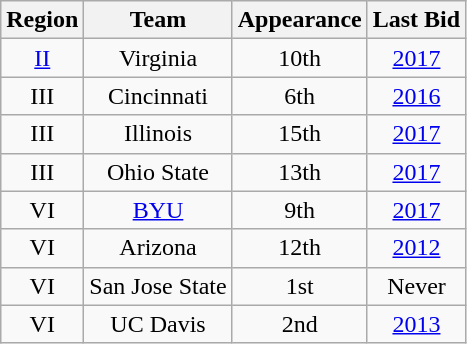<table class="wikitable sortable" style="text-align:center">
<tr>
<th>Region</th>
<th>Team</th>
<th>Appearance</th>
<th>Last Bid</th>
</tr>
<tr>
<td><a href='#'>II</a></td>
<td>Virginia</td>
<td>10th</td>
<td><a href='#'>2017</a></td>
</tr>
<tr>
<td>III</td>
<td>Cincinnati</td>
<td>6th</td>
<td><a href='#'>2016</a></td>
</tr>
<tr>
<td>III</td>
<td>Illinois</td>
<td>15th</td>
<td><a href='#'>2017</a></td>
</tr>
<tr>
<td>III</td>
<td>Ohio State</td>
<td>13th</td>
<td><a href='#'>2017</a></td>
</tr>
<tr>
<td>VI</td>
<td><a href='#'>BYU</a></td>
<td>9th</td>
<td><a href='#'>2017</a></td>
</tr>
<tr>
<td>VI</td>
<td>Arizona</td>
<td>12th</td>
<td><a href='#'>2012</a></td>
</tr>
<tr>
<td>VI</td>
<td>San Jose State</td>
<td>1st</td>
<td>Never</td>
</tr>
<tr>
<td>VI</td>
<td>UC Davis</td>
<td>2nd</td>
<td><a href='#'>2013</a></td>
</tr>
</table>
